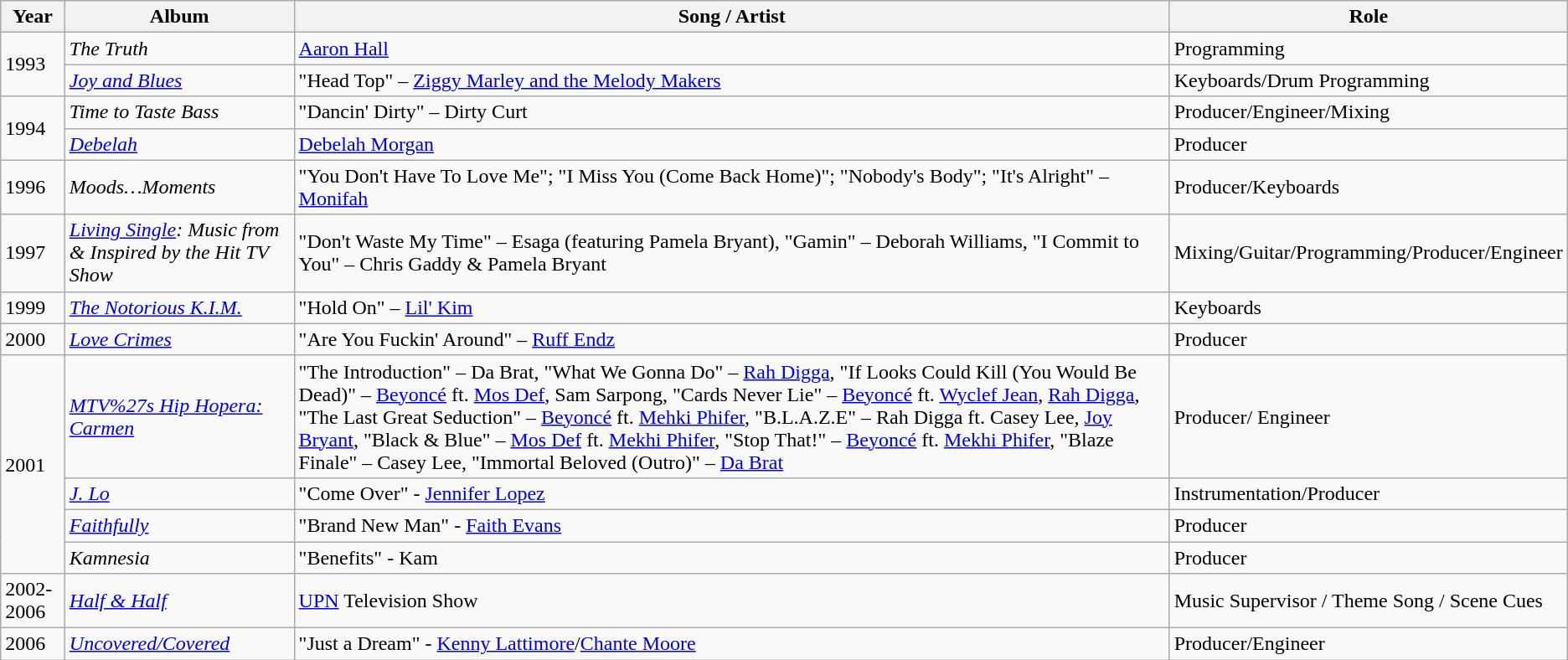<table class="wikitable">
<tr>
<th>Year</th>
<th>Album</th>
<th>Song / Artist</th>
<th>Role</th>
</tr>
<tr>
<td rowspan="2">1993</td>
<td><em>The Truth</em></td>
<td><a href='#'>Aaron Hall</a></td>
<td>Programming</td>
</tr>
<tr>
<td><em><a href='#'>Joy and Blues</a></em></td>
<td>"Head Top" – <a href='#'>Ziggy Marley and the Melody Makers</a></td>
<td>Keyboards/Drum Programming</td>
</tr>
<tr>
<td rowspan="2">1994</td>
<td><em>Time to Taste Bass</em></td>
<td>"Dancin' Dirty" – Dirty Curt</td>
<td>Producer/Engineer/Mixing</td>
</tr>
<tr>
<td><em><a href='#'>Debelah</a></em></td>
<td><a href='#'>Debelah Morgan</a></td>
<td>Producer</td>
</tr>
<tr>
<td>1996</td>
<td><em>Moods…Moments</em></td>
<td>"You Don't Have To Love Me"; "I Miss You (Come Back Home)"; "Nobody's Body"; "It's Alright" –<a href='#'>Monifah</a></td>
<td>Producer/Keyboards</td>
</tr>
<tr>
<td>1997</td>
<td><em><a href='#'>Living Single</a>: Music from & Inspired by the Hit TV Show</em></td>
<td>"Don't Waste My Time" – Esaga (featuring Pamela Bryant), "Gamin" – Deborah Williams, "I Commit to You" – Chris Gaddy & Pamela Bryant</td>
<td>Mixing/Guitar/Programming/Producer/Engineer</td>
</tr>
<tr>
<td>1999</td>
<td><em><a href='#'>The Notorious K.I.M.</a></em></td>
<td>"Hold On" – <a href='#'>Lil' Kim</a></td>
<td>Keyboards</td>
</tr>
<tr>
<td>2000</td>
<td><em><a href='#'>Love Crimes</a></em></td>
<td>"Are You Fuckin' Around" – <a href='#'>Ruff Endz</a></td>
<td>Producer</td>
</tr>
<tr>
<td rowspan="4">2001</td>
<td><em><a href='#'>MTV%27s Hip Hopera: Carmen</a></em></td>
<td>"The Introduction" – Da Brat, "What We Gonna Do" – <a href='#'>Rah Digga</a>, "If Looks Could Kill (You Would Be Dead)" – <a href='#'>Beyoncé</a> ft. <a href='#'>Mos Def</a>, Sam Sarpong, "Cards Never Lie" – <a href='#'>Beyoncé</a> ft. <a href='#'>Wyclef Jean</a>, <a href='#'>Rah Digga</a>, "The Last Great Seduction" – <a href='#'>Beyoncé</a> ft. <a href='#'>Mehki Phifer</a>, "B.L.A.Z.E" – Rah Digga ft. Casey Lee, <a href='#'>Joy Bryant</a>, "Black & Blue" – <a href='#'>Mos Def</a> ft. <a href='#'>Mekhi Phifer</a>, "Stop That!" – <a href='#'>Beyoncé</a> ft. <a href='#'>Mekhi Phifer</a>, "Blaze Finale" – Casey Lee, "Immortal Beloved (Outro)" – <a href='#'>Da Brat</a></td>
<td>Producer/ Engineer</td>
</tr>
<tr>
<td><em><a href='#'>J. Lo</a></em></td>
<td>"Come Over" - <a href='#'>Jennifer Lopez</a></td>
<td>Instrumentation/Producer</td>
</tr>
<tr>
<td><em><a href='#'>Faithfully</a></em></td>
<td>"Brand New Man" - <a href='#'>Faith Evans</a></td>
<td>Producer</td>
</tr>
<tr>
<td><em>Kamnesia</em></td>
<td>"Benefits" - Kam</td>
<td>Producer</td>
</tr>
<tr>
<td>2002-2006</td>
<td><em><a href='#'>Half & Half</a></em></td>
<td><a href='#'>UPN</a> Television Show</td>
<td>Music Supervisor / Theme Song / Scene Cues</td>
</tr>
<tr>
<td>2006</td>
<td><em><a href='#'>Uncovered/Covered</a></em></td>
<td>"Just a Dream" - <a href='#'>Kenny Lattimore</a>/<a href='#'>Chante Moore</a></td>
<td>Producer/Engineer</td>
</tr>
</table>
